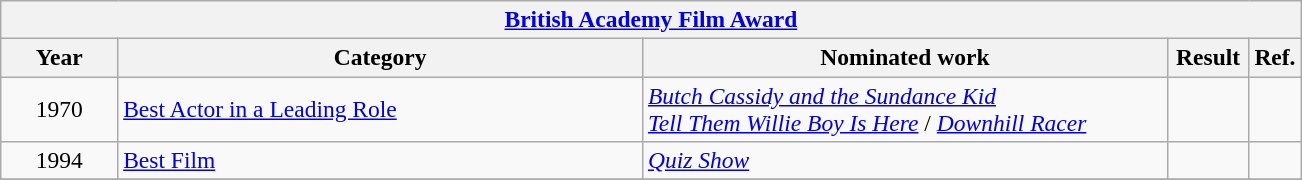<table class="wikitable unsortable plainrowheaders" Style=font-size:98%>
<tr>
<th colspan=5><a href='#'>British Academy Film Award</a></th>
</tr>
<tr>
<th scope="col" style="width:9%;">Year</th>
<th scope="col" style="width:20em;">Category</th>
<th scope="col" style="width:20em;">Nominated work</th>
<th scope="col" style="width:2em;">Result</th>
<th scope="col" style="width:4%;" class="unsortable">Ref.</th>
</tr>
<tr>
<td style="text-align:center;">1970</td>
<td><a href='#'>Best Actor in a Leading Role</a></td>
<td><em><a href='#'>Butch Cassidy and the Sundance Kid</a></em> <br> <em><a href='#'>Tell Them Willie Boy Is Here</a></em> / <em><a href='#'>Downhill Racer</a></em></td>
<td></td>
<td></td>
</tr>
<tr>
<td style="text-align:center;">1994</td>
<td><a href='#'>Best Film</a> </td>
<td><em><a href='#'>Quiz Show</a></em></td>
<td></td>
<td></td>
</tr>
<tr>
</tr>
</table>
